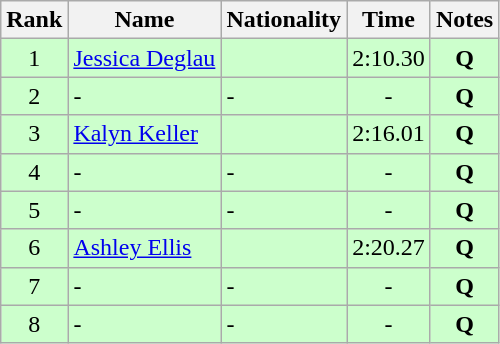<table class="wikitable sortable" style="text-align:center">
<tr>
<th>Rank</th>
<th>Name</th>
<th>Nationality</th>
<th>Time</th>
<th>Notes</th>
</tr>
<tr bgcolor=ccffcc>
<td>1</td>
<td align=left><a href='#'>Jessica Deglau</a></td>
<td align=left></td>
<td>2:10.30</td>
<td><strong>Q</strong></td>
</tr>
<tr bgcolor=ccffcc>
<td>2</td>
<td align=left>-</td>
<td align=left>-</td>
<td>-</td>
<td><strong>Q</strong></td>
</tr>
<tr bgcolor=ccffcc>
<td>3</td>
<td align=left><a href='#'>Kalyn Keller</a></td>
<td align=left></td>
<td>2:16.01</td>
<td><strong>Q</strong></td>
</tr>
<tr bgcolor=ccffcc>
<td>4</td>
<td align=left>-</td>
<td align=left>-</td>
<td>-</td>
<td><strong>Q</strong></td>
</tr>
<tr bgcolor=ccffcc>
<td>5</td>
<td align=left>-</td>
<td align=left>-</td>
<td>-</td>
<td><strong>Q</strong></td>
</tr>
<tr bgcolor=ccffcc>
<td>6</td>
<td align=left><a href='#'>Ashley Ellis</a></td>
<td align=left></td>
<td>2:20.27</td>
<td><strong>Q</strong></td>
</tr>
<tr bgcolor=ccffcc>
<td>7</td>
<td align=left>-</td>
<td align=left>-</td>
<td>-</td>
<td><strong>Q</strong></td>
</tr>
<tr bgcolor=ccffcc>
<td>8</td>
<td align=left>-</td>
<td align=left>-</td>
<td>-</td>
<td><strong>Q</strong></td>
</tr>
</table>
